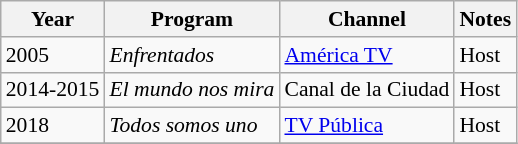<table class="wikitable" style="font-size: 90%;">
<tr>
<th>Year</th>
<th>Program</th>
<th>Channel</th>
<th>Notes</th>
</tr>
<tr>
<td>2005</td>
<td><em>Enfrentados</em></td>
<td><a href='#'>América TV</a></td>
<td>Host</td>
</tr>
<tr>
<td>2014-2015</td>
<td><em>El mundo nos mira</em></td>
<td>Canal de la Ciudad</td>
<td>Host</td>
</tr>
<tr>
<td>2018</td>
<td><em>Todos somos uno</em></td>
<td><a href='#'>TV Pública</a></td>
<td>Host</td>
</tr>
<tr>
</tr>
</table>
